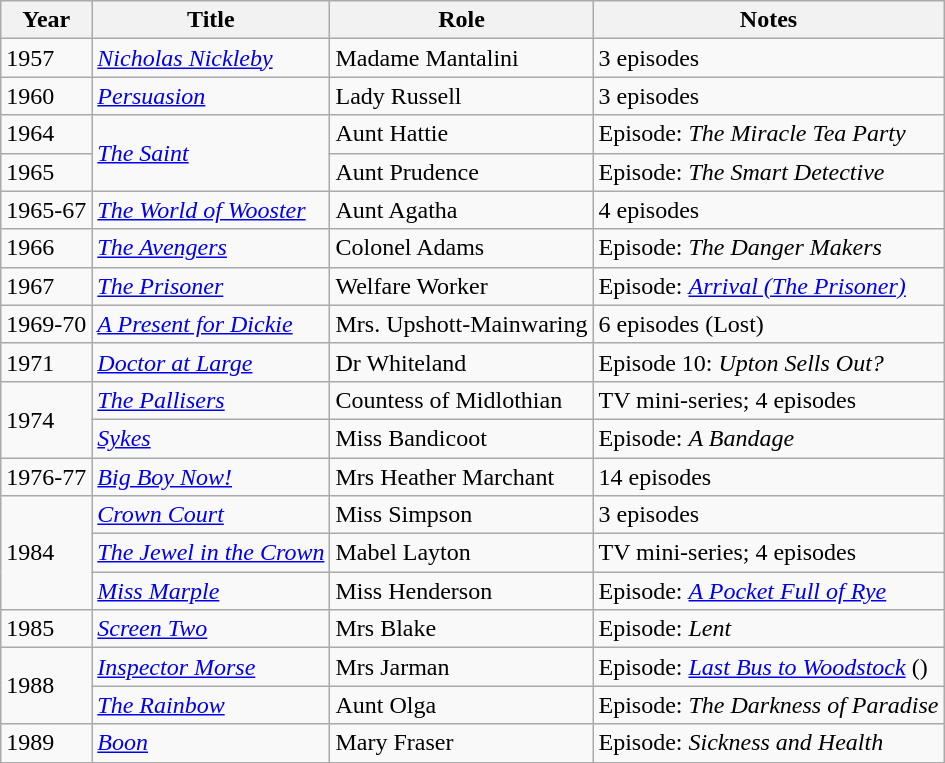<table class="wikitable">
<tr>
<th>Year</th>
<th>Title</th>
<th>Role</th>
<th>Notes</th>
</tr>
<tr>
<td>1957</td>
<td><em><a href='#'>Nicholas Nickleby</a></em></td>
<td>Madame Mantalini</td>
<td>3 episodes</td>
</tr>
<tr>
<td>1960</td>
<td><em><a href='#'>Persuasion</a></em></td>
<td>Lady Russell</td>
<td>3 episodes</td>
</tr>
<tr>
<td>1964</td>
<td rowspan="2"><em><a href='#'>The Saint</a></em></td>
<td>Aunt Hattie</td>
<td>Episode: <em>The Miracle Tea Party</em></td>
</tr>
<tr>
<td>1965</td>
<td>Aunt Prudence</td>
<td>Episode: <em>The Smart Detective</em></td>
</tr>
<tr>
<td>1965-67</td>
<td><em><a href='#'>The World of Wooster</a></em></td>
<td>Aunt Agatha</td>
<td>4 episodes</td>
</tr>
<tr>
<td>1966</td>
<td><em><a href='#'>The Avengers</a></em></td>
<td>Colonel Adams</td>
<td>Episode: <em>The Danger Makers</em></td>
</tr>
<tr>
<td>1967</td>
<td><em><a href='#'>The Prisoner</a></em></td>
<td>Welfare Worker</td>
<td>Episode: <em><a href='#'>Arrival (The Prisoner)</a></em></td>
</tr>
<tr>
<td>1969-70</td>
<td><em><a href='#'>A Present for Dickie</a></em></td>
<td>Mrs. Upshott-Mainwaring</td>
<td>6 episodes (Lost)</td>
</tr>
<tr>
<td>1971</td>
<td><em><a href='#'>Doctor at Large</a></em></td>
<td>Dr Whiteland</td>
<td>Episode 10: <em>Upton Sells Out?</em></td>
</tr>
<tr>
<td rowspan="2">1974</td>
<td><em><a href='#'>The Pallisers</a></em></td>
<td>Countess of Midlothian</td>
<td>TV mini-series; 4 episodes</td>
</tr>
<tr>
<td><em><a href='#'>Sykes</a></em></td>
<td>Miss Bandicoot</td>
<td>Episode: <em>A Bandage</em></td>
</tr>
<tr>
<td>1976-77</td>
<td><em><a href='#'>Big Boy Now!</a></em></td>
<td>Mrs Heather Marchant</td>
<td>14 episodes</td>
</tr>
<tr>
<td rowspan="3">1984</td>
<td><em><a href='#'>Crown Court</a></em></td>
<td>Miss Simpson</td>
<td>3 episodes</td>
</tr>
<tr>
<td><em><a href='#'>The Jewel in the Crown</a></em></td>
<td>Mabel Layton</td>
<td>TV mini-series; 4 episodes</td>
</tr>
<tr>
<td><em><a href='#'>Miss Marple</a></em></td>
<td>Miss Henderson</td>
<td>Episode: <em><a href='#'>A Pocket Full of Rye</a></em></td>
</tr>
<tr>
<td>1985</td>
<td><em><a href='#'>Screen Two</a></em></td>
<td>Mrs Blake</td>
<td>Episode: <em>Lent</em></td>
</tr>
<tr>
<td rowspan="2">1988</td>
<td><em><a href='#'>Inspector Morse</a></em></td>
<td>Mrs Jarman</td>
<td>Episode: <em><a href='#'>Last Bus to Woodstock</a></em> ()</td>
</tr>
<tr>
<td><em><a href='#'>The Rainbow</a></em></td>
<td>Aunt Olga</td>
<td>Episode: <em>The Darkness of Paradise</em></td>
</tr>
<tr>
<td>1989</td>
<td><em><a href='#'>Boon</a></em></td>
<td>Mary Fraser</td>
<td>Episode: <em>Sickness and Health</em></td>
</tr>
<tr>
</tr>
</table>
